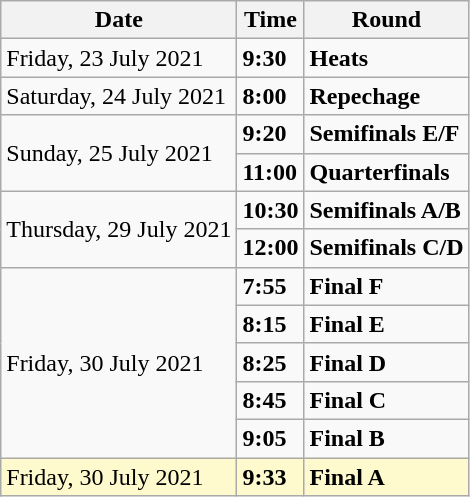<table class="wikitable">
<tr>
<th>Date</th>
<th>Time</th>
<th>Round</th>
</tr>
<tr>
<td>Friday, 23 July 2021</td>
<td><strong>9:30</strong></td>
<td><strong>Heats</strong></td>
</tr>
<tr>
<td>Saturday, 24 July 2021</td>
<td><strong>8:00</strong></td>
<td><strong>Repechage</strong></td>
</tr>
<tr>
<td rowspan=2>Sunday, 25 July 2021</td>
<td><strong>9:20</strong></td>
<td><strong>Semifinals E/F</strong></td>
</tr>
<tr>
<td><strong>11:00</strong></td>
<td><strong>Quarterfinals</strong></td>
</tr>
<tr>
<td rowspan=2>Thursday, 29 July 2021</td>
<td><strong>10:30</strong></td>
<td><strong>Semifinals A/B</strong></td>
</tr>
<tr>
<td><strong>12:00</strong></td>
<td><strong>Semifinals C/D</strong></td>
</tr>
<tr>
<td rowspan=5>Friday, 30 July 2021</td>
<td><strong>7:55</strong></td>
<td><strong>Final F</strong></td>
</tr>
<tr>
<td><strong>8:15</strong></td>
<td><strong>Final E</strong></td>
</tr>
<tr>
<td><strong>8:25</strong></td>
<td><strong>Final D</strong></td>
</tr>
<tr>
<td><strong>8:45</strong></td>
<td><strong>Final C</strong></td>
</tr>
<tr>
<td><strong>9:05</strong></td>
<td><strong>Final B</strong></td>
</tr>
<tr style=background:lemonchiffon>
<td>Friday, 30 July 2021</td>
<td><strong>9:33</strong></td>
<td><strong>Final A</strong></td>
</tr>
</table>
